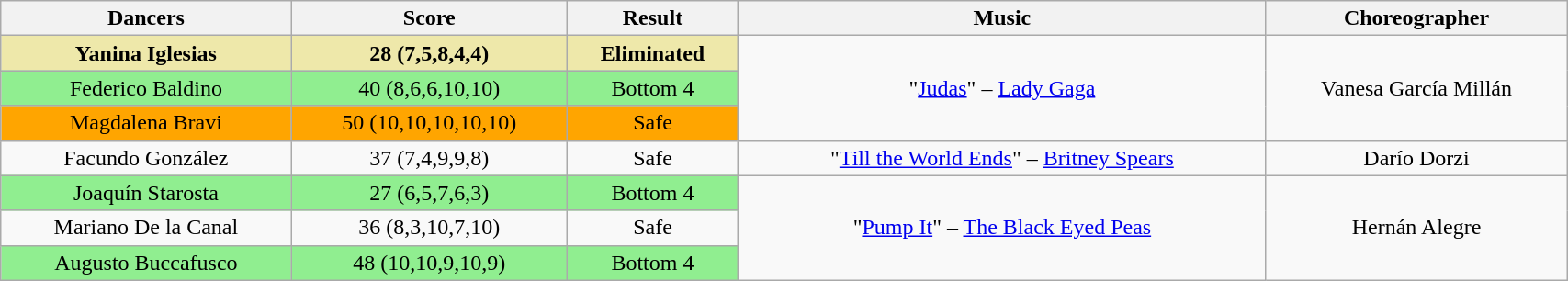<table class="wikitable" width="90%" style="text-align:center;">
<tr bgcolor="f2f2f2">
<td><strong>Dancers</strong></td>
<td><strong>Score</strong></td>
<td><strong>Result</strong></td>
<td><strong>Music</strong></td>
<td><strong>Choreographer</strong></td>
</tr>
<tr>
<td bgcolor="palegoldenrod"><strong>Yanina Iglesias</strong></td>
<td bgcolor="palegoldenrod"><strong>28 (7,5,8,4,4)</strong></td>
<td bgcolor="palegoldenrod"><strong>Eliminated</strong></td>
<td rowspan=3>"<a href='#'>Judas</a>" – <a href='#'>Lady Gaga</a></td>
<td rowspan=3>Vanesa García Millán</td>
</tr>
<tr bgcolor="lightgreen">
<td>Federico Baldino</td>
<td>40 (8,6,6,10,10)</td>
<td>Bottom 4</td>
</tr>
<tr bgcolor="orange">
<td>Magdalena Bravi</td>
<td>50 (10,10,10,10,10)</td>
<td>Safe</td>
</tr>
<tr>
<td>Facundo González</td>
<td>37 (7,4,9,9,8)</td>
<td>Safe</td>
<td>"<a href='#'>Till the World Ends</a>" – <a href='#'>Britney Spears</a></td>
<td>Darío Dorzi</td>
</tr>
<tr>
<td bgcolor="lightgreen">Joaquín Starosta</td>
<td bgcolor="lightgreen">27 (6,5,7,6,3)</td>
<td bgcolor="lightgreen">Bottom 4</td>
<td rowspan=3>"<a href='#'>Pump It</a>" – <a href='#'>The Black Eyed Peas</a></td>
<td rowspan=3>Hernán Alegre</td>
</tr>
<tr>
<td>Mariano De la Canal</td>
<td>36 (8,3,10,7,10)</td>
<td>Safe</td>
</tr>
<tr bgcolor="lightgreen">
<td>Augusto Buccafusco</td>
<td>48 (10,10,9,10,9)</td>
<td>Bottom 4</td>
</tr>
</table>
